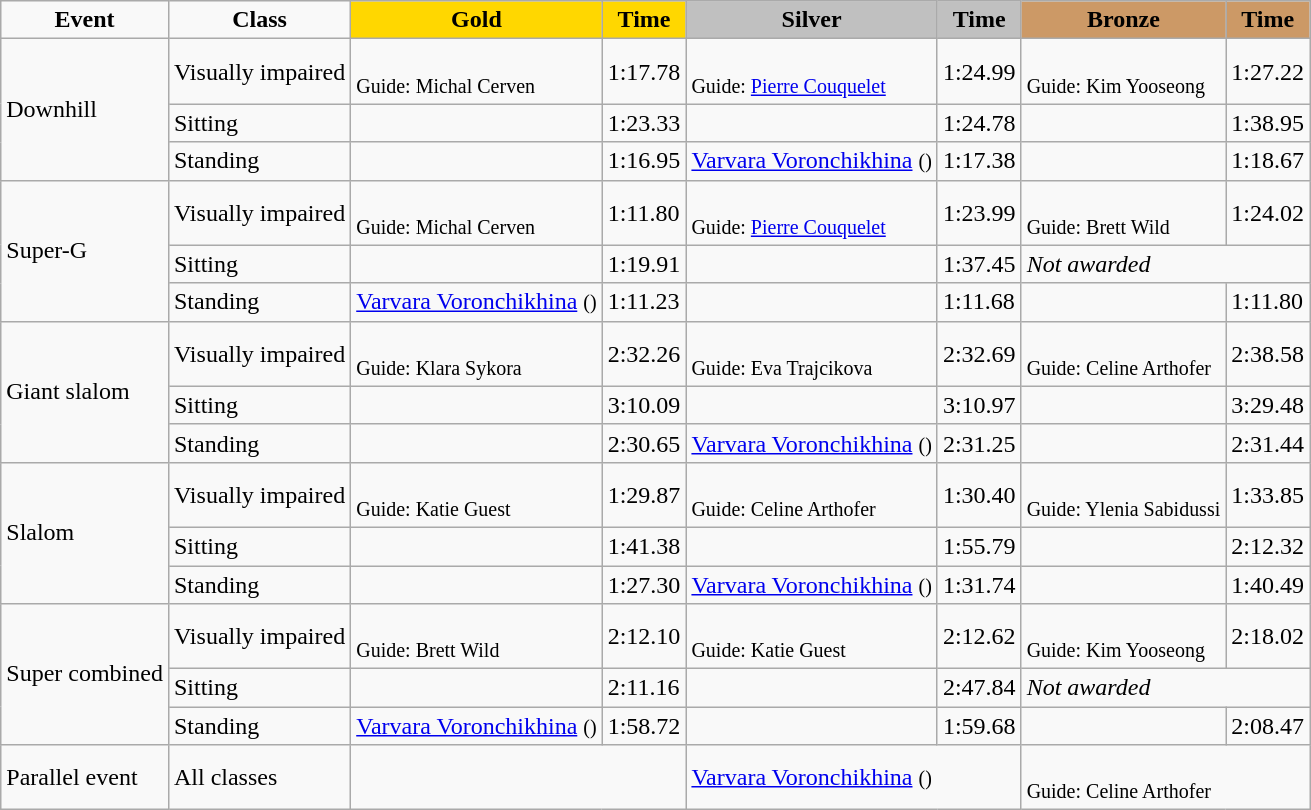<table class="wikitable">
<tr>
<td align="center"><strong>Event</strong></td>
<td align="center"><strong>Class</strong></td>
<td style="text-align:center;background-color:gold;"><strong>Gold</strong></td>
<td style="text-align:center;background-color:gold;"><strong>Time</strong></td>
<td style="text-align:center;background-color:silver;"><strong>Silver</strong></td>
<td style="text-align:center;background-color:silver;"><strong>Time</strong></td>
<td style="text-align:center;background-color:#CC9966;"><strong>Bronze</strong></td>
<td style="text-align:center;background-color:#CC9966;"><strong>Time</strong></td>
</tr>
<tr>
<td rowspan="3">Downhill</td>
<td>Visually impaired</td>
<td><br><small>Guide: Michal Cerven</small></td>
<td>1:17.78</td>
<td><br><small>Guide: <a href='#'>Pierre Couquelet</a></small></td>
<td>1:24.99</td>
<td><br><small>Guide: Kim Yooseong</small></td>
<td>1:27.22</td>
</tr>
<tr>
<td>Sitting</td>
<td></td>
<td>1:23.33</td>
<td></td>
<td>1:24.78</td>
<td></td>
<td>1:38.95</td>
</tr>
<tr>
<td>Standing</td>
<td></td>
<td>1:16.95</td>
<td><a href='#'>Varvara Voronchikhina</a> <small>()</small></td>
<td>1:17.38</td>
<td></td>
<td>1:18.67</td>
</tr>
<tr>
<td rowspan="3">Super-G</td>
<td>Visually impaired</td>
<td><br><small>Guide: Michal Cerven</small></td>
<td>1:11.80</td>
<td><br><small>Guide: <a href='#'>Pierre Couquelet</a></small></td>
<td>1:23.99</td>
<td><br><small>Guide: Brett Wild</small></td>
<td>1:24.02</td>
</tr>
<tr>
<td>Sitting</td>
<td></td>
<td>1:19.91</td>
<td></td>
<td>1:37.45</td>
<td colspan="2"><em>Not awarded</em></td>
</tr>
<tr>
<td>Standing</td>
<td><a href='#'>Varvara Voronchikhina</a> <small>()</small></td>
<td>1:11.23</td>
<td></td>
<td>1:11.68</td>
<td></td>
<td>1:11.80</td>
</tr>
<tr>
<td rowspan="3">Giant slalom</td>
<td>Visually impaired</td>
<td><br><small>Guide: Klara Sykora</small></td>
<td>2:32.26</td>
<td><br><small>Guide: Eva Trajcikova</small></td>
<td>2:32.69</td>
<td><br><small>Guide: Celine Arthofer</small></td>
<td>2:38.58</td>
</tr>
<tr>
<td>Sitting</td>
<td></td>
<td>3:10.09</td>
<td></td>
<td>3:10.97</td>
<td></td>
<td>3:29.48</td>
</tr>
<tr>
<td>Standing</td>
<td></td>
<td>2:30.65</td>
<td><a href='#'>Varvara Voronchikhina</a> <small>()</small></td>
<td>2:31.25</td>
<td></td>
<td>2:31.44</td>
</tr>
<tr>
<td rowspan="3">Slalom</td>
<td>Visually impaired</td>
<td><br><small>Guide: Katie Guest</small></td>
<td>1:29.87</td>
<td><br><small>Guide: Celine Arthofer</small></td>
<td>1:30.40</td>
<td><br><small>Guide: Ylenia Sabidussi</small></td>
<td>1:33.85</td>
</tr>
<tr>
<td>Sitting</td>
<td></td>
<td>1:41.38</td>
<td></td>
<td>1:55.79</td>
<td></td>
<td>2:12.32</td>
</tr>
<tr>
<td>Standing</td>
<td></td>
<td>1:27.30</td>
<td><a href='#'>Varvara Voronchikhina</a> <small>()</small></td>
<td>1:31.74</td>
<td></td>
<td>1:40.49</td>
</tr>
<tr>
<td rowspan="3">Super combined</td>
<td>Visually impaired</td>
<td><br><small>Guide: Brett Wild</small></td>
<td>2:12.10</td>
<td><br><small>Guide: Katie Guest</small></td>
<td>2:12.62</td>
<td><br><small>Guide: Kim Yooseong</small></td>
<td>2:18.02</td>
</tr>
<tr>
<td>Sitting</td>
<td></td>
<td>2:11.16</td>
<td></td>
<td>2:47.84</td>
<td colspan="2"><em>Not awarded</em></td>
</tr>
<tr>
<td>Standing</td>
<td><a href='#'>Varvara Voronchikhina</a> <small>()</small></td>
<td>1:58.72</td>
<td></td>
<td>1:59.68</td>
<td></td>
<td>2:08.47</td>
</tr>
<tr>
<td>Parallel event</td>
<td>All classes</td>
<td colspan="2"></td>
<td colspan="2"><a href='#'>Varvara Voronchikhina</a> <small>()</small></td>
<td colspan="2"><br><small>Guide: Celine Arthofer</small></td>
</tr>
</table>
